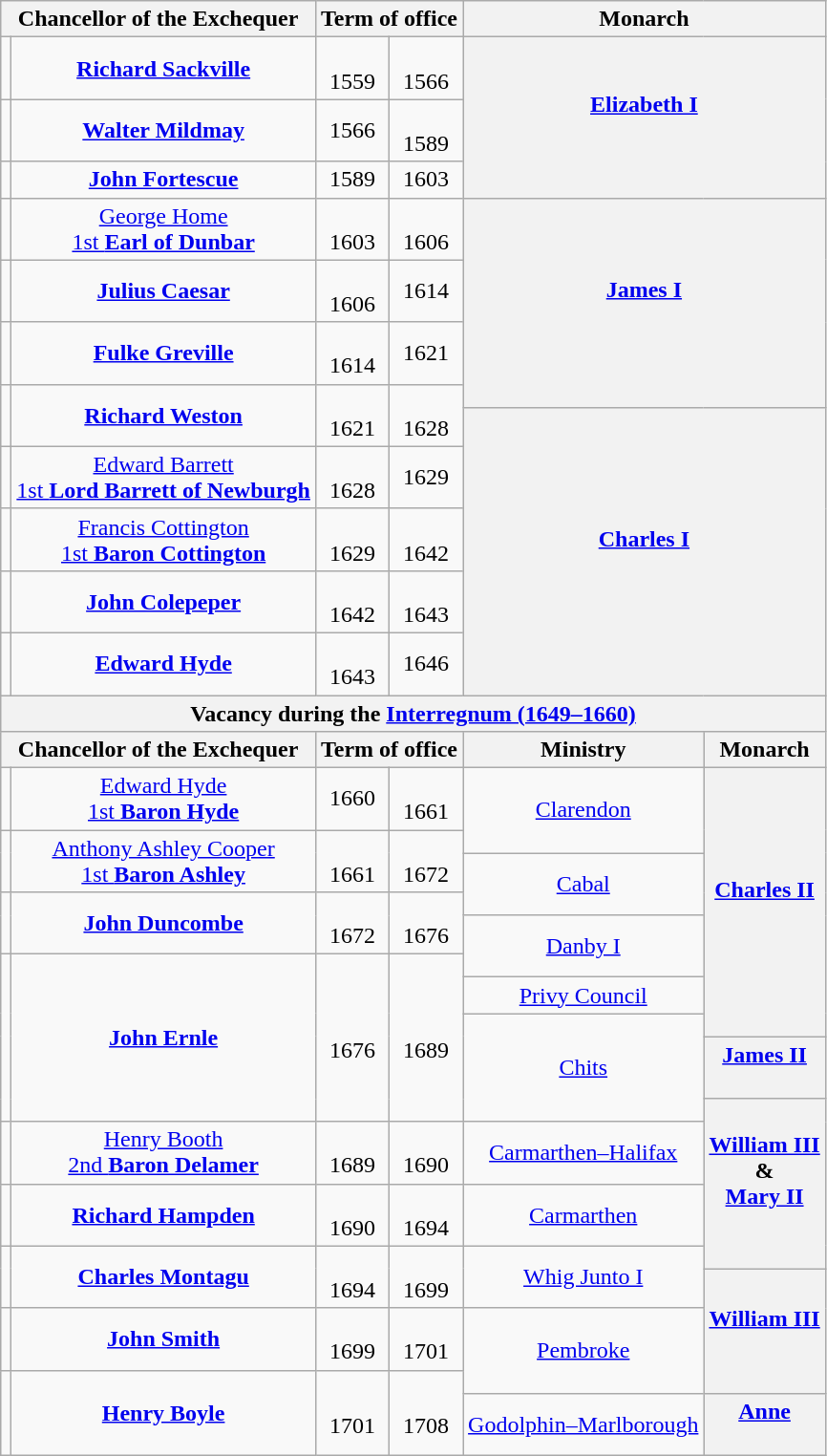<table class="wikitable plainrowheaders" style="text-align:center">
<tr>
<th colspan=2>Chancellor of the Exchequer</th>
<th colspan=2>Term of office</th>
<th colspan=2>Monarch<br></th>
</tr>
<tr style="height:1em">
<td></td>
<td><a href='#'><strong>Richard Sackville</strong></a><br></td>
<td class=nowrap><br>1559</td>
<td class=nowrap><br>1566</td>
<th scope=row colspan=2 rowspan=3 style="text-align:center"><strong><a href='#'>Elizabeth I</a></strong><br><br></th>
</tr>
<tr style="height:1em">
<td></td>
<td><strong><a href='#'>Walter Mildmay</a></strong><br></td>
<td class=nowrap>1566</td>
<td class=nowrap><br>1589</td>
</tr>
<tr style="height:1em">
<td></td>
<td><strong><a href='#'>John Fortescue</a></strong><br></td>
<td>1589</td>
<td>1603</td>
</tr>
<tr style="height:1em">
<td></td>
<td><a href='#'>George Home<br>1st <strong>Earl of Dunbar</strong></a></td>
<td class=nowrap><br>1603</td>
<td class=nowrap><br>1606</td>
<th scope=row colspan=2 rowspan=4 style="text-align:center"><strong><a href='#'>James I</a></strong><br><br></th>
</tr>
<tr style="height:1em">
<td></td>
<td><a href='#'><strong>Julius Caesar</strong></a><br></td>
<td class=nowrap><br>1606</td>
<td class=nowrap>1614</td>
</tr>
<tr style="height:1em">
<td></td>
<td><a href='#'><strong>Fulke Greville</strong></a><br></td>
<td class=nowrap><br>1614</td>
<td class=nowrap>1621</td>
</tr>
<tr style="height:1em">
<td rowspan=2></td>
<td rowspan=2><a href='#'><strong>Richard Weston</strong></a><br></td>
<td rowspan=2><br>1621</td>
<td rowspan=2><br>1628</td>
</tr>
<tr style="height:1em">
<th scope=row colspan=2 rowspan=5 style="text-align:center"><strong><a href='#'>Charles I</a></strong><br><br></th>
</tr>
<tr style="height:1em">
<td></td>
<td><a href='#'>Edward Barrett<br>1st <strong>Lord Barrett of Newburgh</strong></a></td>
<td class=nowrap><br>1628</td>
<td class=nowrap>1629</td>
</tr>
<tr style="height:1em">
<td></td>
<td><a href='#'>Francis Cottington<br>1st <strong>Baron Cottington</strong></a></td>
<td class=nowrap><br>1629</td>
<td class=nowrap><br>1642</td>
</tr>
<tr style="height:1em">
<td></td>
<td><a href='#'><strong>John Colepeper</strong></a><br></td>
<td class=nowrap><br>1642</td>
<td class=nowrap><br>1643</td>
</tr>
<tr style="height:1em">
<td></td>
<td><a href='#'><strong>Edward Hyde</strong></a></td>
<td class=nowrap><br>1643</td>
<td class=nowrap>1646</td>
</tr>
<tr style="height:1em">
<th colspan=7>Vacancy during the <a href='#'>Interregnum (1649–1660)</a></th>
</tr>
<tr style="height:1em">
<th colspan=2>Chancellor of the Exchequer</th>
<th colspan=2>Term of office</th>
<th>Ministry</th>
<th>Monarch<br></th>
</tr>
<tr style="height:1em">
<td></td>
<td><a href='#'>Edward Hyde<br>1st <strong>Baron Hyde</strong></a></td>
<td class=nowrap>1660</td>
<td class=nowrap><br>1661</td>
<td rowspan=2><a href='#'>Clarendon</a></td>
<th scope=row style="text-align:center" rowspan=8><strong><a href='#'>Charles II</a></strong><br><br></th>
</tr>
<tr style="height:1em">
<td rowspan=2></td>
<td rowspan=2><a href='#'>Anthony Ashley Cooper<br>1st <strong>Baron Ashley</strong></a></td>
<td rowspan=2 class=nowrap><br>1661</td>
<td rowspan=2 class=nowrap><br>1672</td>
</tr>
<tr style="height:1em">
<td rowspan=2><a href='#'>Cabal</a></td>
</tr>
<tr style="height:1em">
<td rowspan=2></td>
<td rowspan=2><a href='#'><strong>John Duncombe</strong></a><br></td>
<td rowspan=2 class=nowrap><br>1672</td>
<td rowspan=2 class=nowrap><br>1676</td>
</tr>
<tr style="height:1em">
<td rowspan=2><a href='#'>Danby I</a></td>
</tr>
<tr style="height:1em">
<td style="border:none"></td>
<td rowspan=5><strong><a href='#'>John Ernle</a></strong><br></td>
<td rowspan=5 class=nowrap><br>1676</td>
<td rowspan=5 class=nowrap><br>1689</td>
</tr>
<tr style="height:1em">
<td style="border: none"></td>
<td><a href='#'>Privy Council</a></td>
</tr>
<tr style="height:1em">
<td style="border: none"></td>
<td rowspan=3><a href='#'>Chits</a></td>
</tr>
<tr style="height:1em">
<td style="border: none"></td>
<th scope=row style="text-align:center"><strong><a href='#'>James II</a></strong><br><br></th>
</tr>
<tr style="height:1em">
<td style="border: none"></td>
<th rowspan=4 scope=row style="text-align:center"><strong><a href='#'>William III</a></strong><br>&<br><strong><a href='#'>Mary II</a></strong><br><br></th>
</tr>
<tr style="height:1em">
<td></td>
<td><a href='#'>Henry Booth<br>2nd <strong>Baron Delamer</strong></a></td>
<td class=nowrap><br>1689</td>
<td class=nowrap><br>1690</td>
<td><a href='#'>Carmarthen–Halifax</a></td>
</tr>
<tr style="height:1em">
<td></td>
<td><strong><a href='#'>Richard Hampden</a></strong><br></td>
<td class=nowrap><br>1690</td>
<td class=nowrap><br>1694</td>
<td><a href='#'>Carmarthen</a></td>
</tr>
<tr style="height:1em">
<td rowspan=2></td>
<td rowspan=2><a href='#'><strong>Charles Montagu</strong></a><br></td>
<td class=nowrap rowspan=2><br>1694</td>
<td class=nowrap rowspan=2><br>1699</td>
<td rowspan=2 ><a href='#'>Whig Junto I</a></td>
</tr>
<tr style="height:1em">
<th rowspan=3 scope=row style="text-align:center"><strong><a href='#'>William III</a></strong><br><br></th>
</tr>
<tr style="height:1em">
<td></td>
<td><a href='#'><strong>John Smith</strong></a><br></td>
<td class=nowrap><br>1699</td>
<td class=nowrap><br>1701</td>
<td rowspan=2><a href='#'>Pembroke</a></td>
</tr>
<tr style="height:1em">
<td style="border: none"></td>
<td rowspan=2><a href='#'><strong>Henry Boyle</strong></a><br></td>
<td rowspan=2 class=nowrap><br>1701</td>
<td rowspan=2 class=nowrap><br>1708</td>
</tr>
<tr style="height:1em">
<td style="border: none"></td>
<td><a href='#'>Godolphin–Marlborough</a><br></td>
<th style="text-align:center"><a href='#'>Anne</a><br><br></th>
</tr>
</table>
